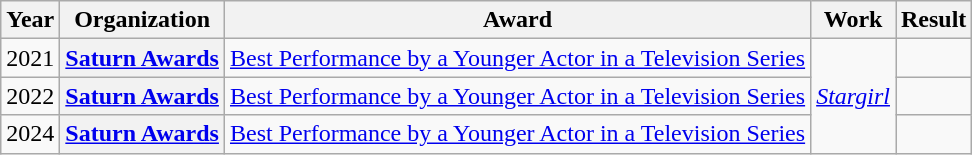<table class="wikitable plainrowheaders sortable">
<tr>
<th scope="col">Year</th>
<th scope="col">Organization</th>
<th scope="col">Award</th>
<th scope="col">Work</th>
<th scope="col">Result</th>
</tr>
<tr>
<td>2021</td>
<th scope="row"><a href='#'>Saturn Awards</a></th>
<td><a href='#'>Best Performance by a Younger Actor in a Television Series</a></td>
<td rowspan="3"><a href='#'><em>Stargirl</em></a></td>
<td></td>
</tr>
<tr>
<td>2022</td>
<th scope="row"><a href='#'>Saturn Awards</a></th>
<td><a href='#'>Best Performance by a Younger Actor in a Television Series</a></td>
<td></td>
</tr>
<tr>
<td>2024</td>
<th scope="row"><a href='#'>Saturn Awards</a></th>
<td><a href='#'>Best Performance by a Younger Actor in a Television Series</a></td>
<td></td>
</tr>
</table>
